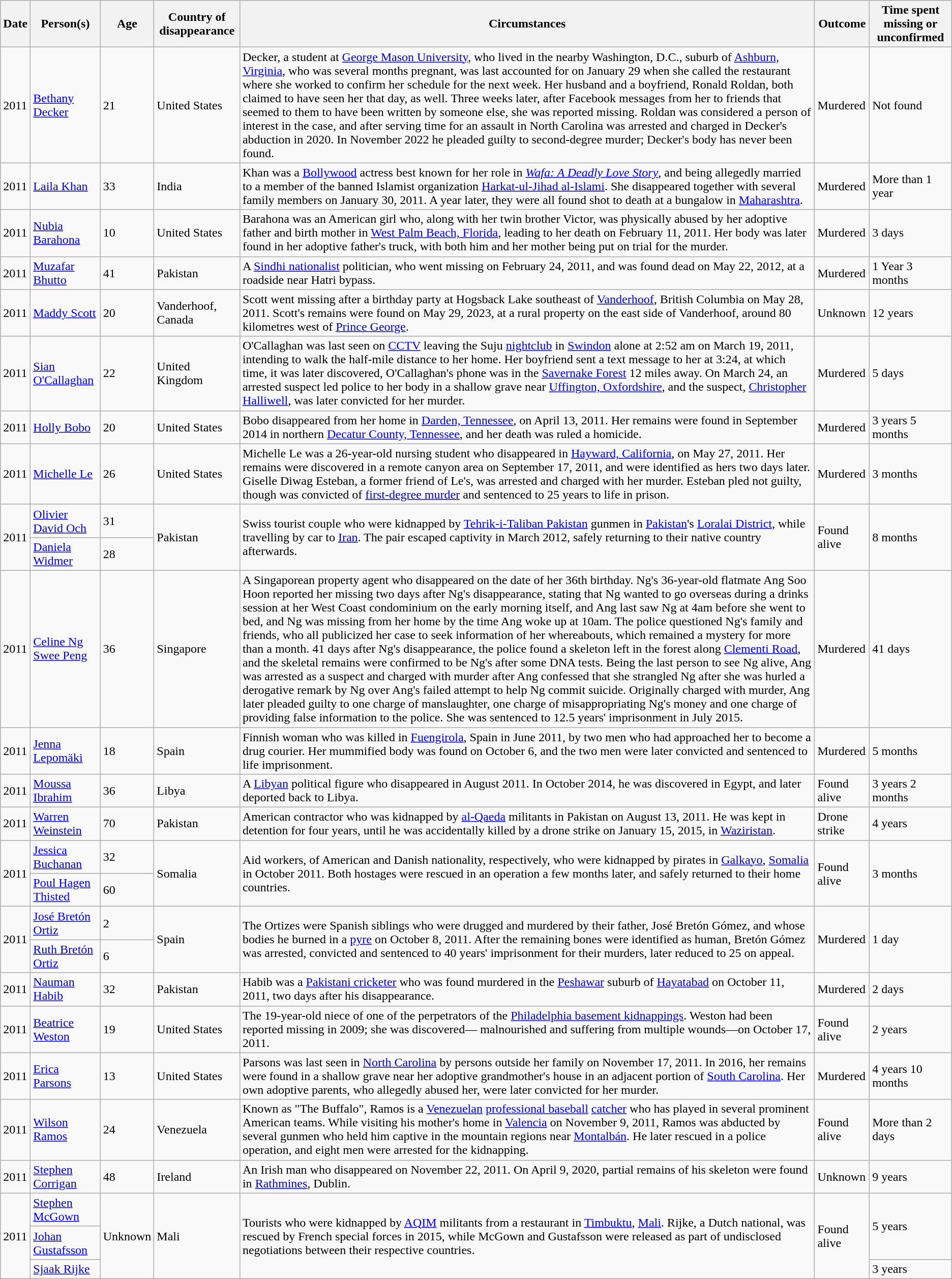<table class="wikitable sortable zebra">
<tr>
<th data-sort-type="isoDate">Date</th>
<th data-sort-type="text">Person(s)</th>
<th data-sort-type="text">Age</th>
<th>Country of disappearance</th>
<th class="unsortable">Circumstances</th>
<th data-sort-type="text">Outcome</th>
<th>Time spent missing or unconfirmed</th>
</tr>
<tr>
<td data-sort-value="2011-01-29">2011</td>
<td><a href='#'>Bethany Decker</a></td>
<td data-sort-value="021">21</td>
<td>United States</td>
<td>Decker, a student at <a href='#'>George Mason University</a>, who lived in the nearby Washington, D.C., suburb of <a href='#'>Ashburn, Virginia</a>, who was several months pregnant, was last accounted for on January 29 when she called the restaurant where she worked to confirm her schedule for the next week. Her husband and a boyfriend, Ronald Roldan, both claimed to have seen her that day, as well. Three weeks later, after Facebook messages from her to friends that seemed to them to have been written by someone else, she was reported missing. Roldan was considered a person of interest in the case, and after serving time for an assault in North Carolina was arrested and charged in Decker's abduction in 2020. In November 2022 he pleaded guilty to second-degree murder; Decker's body has never been found.</td>
<td>Murdered</td>
<td>Not found</td>
</tr>
<tr>
<td>2011</td>
<td><a href='#'>Laila Khan</a></td>
<td>33</td>
<td>India</td>
<td>Khan was a <a href='#'>Bollywood</a> actress best known for her role in <em><a href='#'>Wafa: A Deadly Love Story</a></em>, and being allegedly married to a member of the banned Islamist organization <a href='#'>Harkat-ul-Jihad al-Islami</a>. She disappeared together with several family members on January 30, 2011. A year later, they were all found shot to death at a bungalow in <a href='#'>Maharashtra</a>.</td>
<td>Murdered</td>
<td>More than 1 year</td>
</tr>
<tr>
<td>2011</td>
<td><a href='#'>Nubia Barahona</a></td>
<td>10</td>
<td>United States</td>
<td>Barahona was an American girl who, along with her twin brother Victor, was physically abused by her adoptive father and birth mother in <a href='#'>West Palm Beach, Florida</a>, leading to her death on February 11, 2011. Her body was later found in her adoptive father's truck, with both him and her mother being put on trial for the murder.</td>
<td>Murdered</td>
<td>3 days</td>
</tr>
<tr>
<td data-sort-value="2011-02-24">2011</td>
<td><a href='#'>Muzafar Bhutto</a></td>
<td data-sort-value="041">41</td>
<td>Pakistan</td>
<td>A <a href='#'>Sindhi nationalist</a> politician, who went missing on February 24, 2011, and was found dead on May 22, 2012, at a roadside near Hatri bypass.</td>
<td>Murdered</td>
<td>1 Year 3 months</td>
</tr>
<tr>
<td>2011</td>
<td><a href='#'>Maddy Scott</a></td>
<td data-sort-value="020">20</td>
<td>Vanderhoof, Canada</td>
<td>Scott went missing after a birthday party at Hogsback Lake  southeast of <a href='#'>Vanderhoof</a>, British Columbia on May 28, 2011. Scott's remains were found on May 29, 2023, at a rural property on the east side of Vanderhoof, around 80 kilometres west of <a href='#'>Prince George</a>.</td>
<td>Unknown</td>
<td>12 years</td>
</tr>
<tr>
<td data-sort-value="2011-03-19">2011</td>
<td><a href='#'>Sian O'Callaghan</a></td>
<td data-sort-value="022">22</td>
<td>United Kingdom</td>
<td>O'Callaghan was last seen on <a href='#'>CCTV</a> leaving the Suju <a href='#'>nightclub</a> in <a href='#'>Swindon</a> alone at 2:52 am on March 19, 2011, intending to walk the half-mile distance to her home. Her boyfriend sent a text message to her at 3:24, at which time, it was later discovered, O'Callaghan's phone was in the <a href='#'>Savernake Forest</a> 12 miles away. On March 24, an arrested suspect led police to her body in a shallow grave near <a href='#'>Uffington, Oxfordshire</a>, and the suspect, <a href='#'>Christopher Halliwell</a>, was later convicted for her murder.</td>
<td>Murdered</td>
<td>5 days</td>
</tr>
<tr>
<td data-sort-value="2011-04-13">2011</td>
<td><a href='#'>Holly Bobo</a></td>
<td data-sort-value="020">20</td>
<td>United States</td>
<td>Bobo disappeared from her home in <a href='#'>Darden, Tennessee</a>, on April 13, 2011. Her remains were found in September 2014 in northern <a href='#'>Decatur County, Tennessee</a>, and her death was ruled a homicide.</td>
<td>Murdered</td>
<td>3 years 5 months</td>
</tr>
<tr>
<td data-sort-value="2011-05-27">2011</td>
<td><a href='#'>Michelle Le</a></td>
<td data-sort-value="026">26</td>
<td>United States</td>
<td>Michelle Le was a 26-year-old nursing student who disappeared in <a href='#'>Hayward, California</a>, on May 27, 2011. Her remains were discovered in a remote canyon area on September 17, 2011, and were identified as hers two days later. Giselle Diwag Esteban, a former friend of Le's, was arrested and charged with her murder. Esteban pled not guilty, though was convicted of <a href='#'>first-degree murder</a> and sentenced to 25 years to life in prison.</td>
<td>Murdered</td>
<td date-sort-value="115">3 months</td>
</tr>
<tr>
<td rowspan="2">2011</td>
<td><a href='#'>Olivier David Och</a></td>
<td>31</td>
<td rowspan="2">Pakistan</td>
<td rowspan="2">Swiss tourist couple who were kidnapped by <a href='#'>Tehrik-i-Taliban Pakistan</a> gunmen in <a href='#'>Pakistan</a>'s <a href='#'>Loralai District</a>, while travelling by car to <a href='#'>Iran</a>. The pair escaped captivity in March 2012, safely returning to their native country afterwards.</td>
<td rowspan="2">Found alive</td>
<td rowspan="2">8 months</td>
</tr>
<tr>
<td><a href='#'>Daniela Widmer</a></td>
<td>28</td>
</tr>
<tr>
<td>2011</td>
<td><a href='#'>Celine Ng Swee Peng</a></td>
<td>36</td>
<td>Singapore</td>
<td>A Singaporean property agent who disappeared on the date of her 36th birthday. Ng's 36-year-old flatmate Ang Soo Hoon reported her missing two days after Ng's disappearance, stating that Ng wanted to go overseas during a drinks session at her West Coast condominium on the early morning itself, and Ang last saw Ng at 4am before she went to bed, and Ng was missing from her home by the time Ang woke up at 10am. The police questioned Ng's family and friends, who all publicized her case to seek information of her whereabouts, which remained a mystery for more than a month.  41 days after Ng's disappearance, the police found a skeleton left in the forest along <a href='#'>Clementi Road</a>, and the skeletal remains were confirmed to be Ng's after some DNA tests. Being the last person to see Ng alive, Ang was arrested as a suspect and charged with murder after Ang confessed that she strangled Ng after she was hurled a derogative remark by Ng over Ang's failed attempt to help Ng commit suicide. Originally charged with murder, Ang later pleaded guilty to one charge of manslaughter, one charge of misappropriating Ng's money and one charge of providing false information to the police. She was sentenced to 12.5 years' imprisonment in July 2015.</td>
<td>Murdered</td>
<td>41 days</td>
</tr>
<tr>
<td>2011</td>
<td><a href='#'>Jenna Lepomäki</a></td>
<td>18</td>
<td>Spain</td>
<td>Finnish woman who was killed in <a href='#'>Fuengirola</a>, Spain in June 2011, by two men who had approached her to become a drug courier. Her mummified body was found on October 6, and the two men were later convicted and sentenced to life imprisonment.</td>
<td>Murdered</td>
<td>5 months</td>
</tr>
<tr>
<td data-sort-value="2011-08-01">2011</td>
<td><a href='#'>Moussa Ibrahim</a></td>
<td data-sort-value="036">36</td>
<td>Libya</td>
<td>A <a href='#'>Libyan</a> political figure who disappeared in August 2011. In October 2014, he was discovered in Egypt, and later deported back to Libya.</td>
<td>Found alive</td>
<td>3 years 2 months</td>
</tr>
<tr>
<td>2011</td>
<td><a href='#'>Warren Weinstein</a></td>
<td>70</td>
<td>Pakistan</td>
<td>American contractor who was kidnapped by <a href='#'>al-Qaeda</a> militants in Pakistan on August 13, 2011. He was kept in detention for four years, until he was accidentally killed by a drone strike on January 15, 2015, in <a href='#'>Waziristan</a>.</td>
<td>Drone strike</td>
<td>4 years</td>
</tr>
<tr>
<td rowspan="2">2011</td>
<td><a href='#'>Jessica Buchanan</a></td>
<td>32</td>
<td rowspan="2">Somalia</td>
<td rowspan="2">Aid workers, of American and Danish nationality, respectively, who were kidnapped by pirates in <a href='#'>Galkayo</a>, <a href='#'>Somalia</a> in October 2011. Both hostages were rescued in an operation a few months later, and safely returned to their home countries.</td>
<td rowspan="2">Found alive</td>
<td rowspan="2">3 months</td>
</tr>
<tr>
<td><a href='#'>Poul Hagen Thisted</a></td>
<td>60</td>
</tr>
<tr>
<td rowspan="2">2011</td>
<td><a href='#'>José Bretón Ortiz</a></td>
<td>2</td>
<td rowspan="2">Spain</td>
<td rowspan="2">The Ortizes were Spanish siblings who were drugged and murdered by their father, José Bretón Gómez, and whose bodies he burned in a <a href='#'>pyre</a> on October 8, 2011. After the remaining bones were identified as human, Bretón Gómez was arrested, convicted and sentenced to 40 years' imprisonment for their murders, later reduced to 25 on appeal.</td>
<td rowspan="2">Murdered</td>
<td rowspan="2">1 day</td>
</tr>
<tr>
<td><a href='#'>Ruth Bretón Ortiz</a></td>
<td>6</td>
</tr>
<tr>
<td data-sort-value="2011-10-11">2011</td>
<td><a href='#'>Nauman Habib</a></td>
<td>32</td>
<td>Pakistan</td>
<td>Habib was a <a href='#'>Pakistani cricketer</a> who was found murdered in the <a href='#'>Peshawar</a> suburb of <a href='#'>Hayatabad</a> on October 11, 2011, two days after his disappearance.</td>
<td>Murdered</td>
<td>2 days</td>
</tr>
<tr>
<td data-sort-value="2011-10-17">2011</td>
<td><a href='#'>Beatrice Weston</a></td>
<td data-sort-value="021">19</td>
<td>United States</td>
<td>The 19-year-old niece of one of the perpetrators of the <a href='#'>Philadelphia basement kidnappings</a>. Weston had been reported missing in 2009; she was discovered— malnourished and suffering from multiple wounds—on October 17, 2011.</td>
<td>Found alive</td>
<td>2 years</td>
</tr>
<tr>
<td data-sort-value="2011-11-01">2011</td>
<td><a href='#'>Erica Parsons</a></td>
<td data-sort-value="013">13</td>
<td>United States</td>
<td>Parsons was last seen in <a href='#'>North Carolina</a> by persons outside her family on November 17, 2011. In 2016, her remains were found in a shallow grave near her adoptive grandmother's house in an adjacent portion of <a href='#'>South Carolina</a>. Her own adoptive parents, who allegedly abused her, were later convicted for her murder.</td>
<td>Murdered</td>
<td>4 years 10 months</td>
</tr>
<tr>
<td>2011</td>
<td><a href='#'>Wilson Ramos</a></td>
<td>24</td>
<td>Venezuela</td>
<td>Known as "The Buffalo", Ramos is a <a href='#'>Venezuelan</a> <a href='#'>professional baseball</a> <a href='#'>catcher</a> who has played in several prominent American teams. While visiting his mother's home in <a href='#'>Valencia</a> on November 9, 2011, Ramos was abducted by several gunmen who held him captive in the mountain regions near <a href='#'>Montalbán</a>. He later rescued in a police operation, and eight men were arrested for the kidnapping.</td>
<td>Found alive</td>
<td>More than 2 days</td>
</tr>
<tr>
<td>2011</td>
<td><a href='#'>Stephen Corrigan</a></td>
<td data-sort-value="029">48</td>
<td>Ireland</td>
<td>An Irish man who disappeared on November 22, 2011. On April 9, 2020, partial remains of his skeleton were found in <a href='#'>Rathmines</a>, Dublin.</td>
<td>Unknown</td>
<td>9 years</td>
</tr>
<tr>
<td rowspan="3">2011</td>
<td><a href='#'>Stephen McGown</a></td>
<td rowspan="3">Unknown</td>
<td rowspan="3">Mali</td>
<td rowspan="3">Tourists who were kidnapped by <a href='#'>AQIM</a> militants from a restaurant in <a href='#'>Timbuktu</a>, <a href='#'>Mali</a>. Rijke, a Dutch national, was rescued by French special forces in 2015, while McGown and Gustafsson were released as part of undisclosed negotiations between their respective countries.</td>
<td rowspan="3">Found alive</td>
<td rowspan="2">5 years</td>
</tr>
<tr>
<td><a href='#'>Johan Gustafsson</a></td>
</tr>
<tr>
<td><a href='#'>Sjaak Rijke</a></td>
<td>3 years</td>
</tr>
</table>
